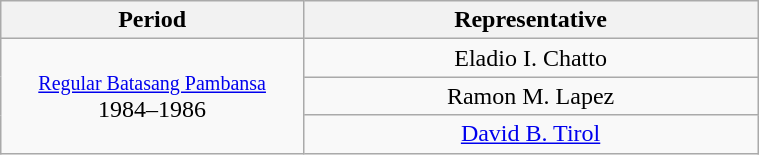<table class="wikitable" style="text-align:center; width:40%;">
<tr>
<th width="40%">Period</th>
<th>Representative</th>
</tr>
<tr>
<td rowspan="3"><small><a href='#'>Regular Batasang Pambansa</a></small><br>1984–1986</td>
<td>Eladio I. Chatto</td>
</tr>
<tr>
<td>Ramon M. Lapez</td>
</tr>
<tr>
<td><a href='#'>David B. Tirol</a></td>
</tr>
</table>
